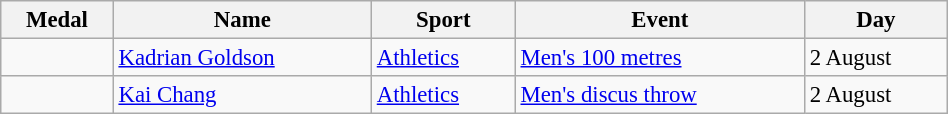<table class="wikitable sortable" style="font-size: 95%; width:50%">
<tr>
<th>Medal</th>
<th>Name</th>
<th>Sport</th>
<th>Event</th>
<th>Day</th>
</tr>
<tr>
<td></td>
<td><a href='#'>Kadrian Goldson</a></td>
<td><a href='#'>Athletics</a></td>
<td><a href='#'>Men's 100 metres</a></td>
<td>2 August</td>
</tr>
<tr>
<td></td>
<td><a href='#'>Kai Chang</a></td>
<td><a href='#'>Athletics</a></td>
<td><a href='#'>Men's discus throw</a></td>
<td>2 August</td>
</tr>
</table>
